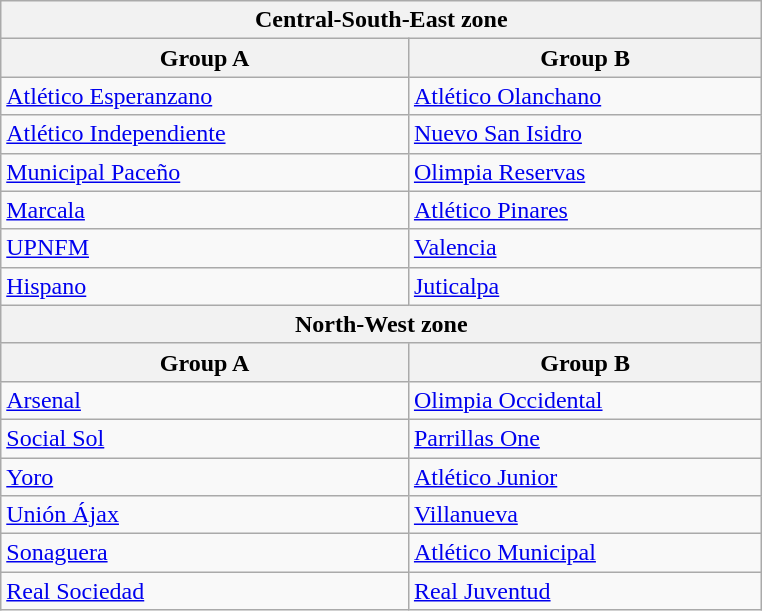<table class="wikitable">
<tr>
<th colspan="2" width="500">Central-South-East zone</th>
</tr>
<tr>
<th>Group A</th>
<th>Group B</th>
</tr>
<tr>
<td><a href='#'>Atlético Esperanzano</a></td>
<td><a href='#'>Atlético Olanchano</a></td>
</tr>
<tr>
<td><a href='#'>Atlético Independiente</a></td>
<td><a href='#'>Nuevo San Isidro</a></td>
</tr>
<tr>
<td><a href='#'>Municipal Paceño</a></td>
<td><a href='#'>Olimpia Reservas</a></td>
</tr>
<tr>
<td><a href='#'>Marcala</a></td>
<td><a href='#'>Atlético Pinares</a></td>
</tr>
<tr>
<td><a href='#'>UPNFM</a></td>
<td><a href='#'>Valencia</a></td>
</tr>
<tr>
<td><a href='#'>Hispano</a></td>
<td><a href='#'>Juticalpa</a></td>
</tr>
<tr>
<th colspan="2" width="500">North-West zone</th>
</tr>
<tr>
<th>Group A</th>
<th>Group B</th>
</tr>
<tr>
<td><a href='#'>Arsenal</a></td>
<td><a href='#'>Olimpia Occidental</a></td>
</tr>
<tr>
<td><a href='#'>Social Sol</a></td>
<td><a href='#'>Parrillas One</a></td>
</tr>
<tr>
<td><a href='#'>Yoro</a></td>
<td><a href='#'>Atlético Junior</a></td>
</tr>
<tr>
<td><a href='#'>Unión Ájax</a></td>
<td><a href='#'>Villanueva</a></td>
</tr>
<tr>
<td><a href='#'>Sonaguera</a></td>
<td><a href='#'>Atlético Municipal</a></td>
</tr>
<tr>
<td><a href='#'>Real Sociedad</a></td>
<td><a href='#'>Real Juventud</a></td>
</tr>
</table>
